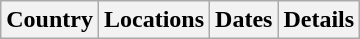<table class="wikitable sortable">
<tr>
<th>Country</th>
<th>Locations</th>
<th>Dates</th>
<th>Details</th>
</tr>
</table>
